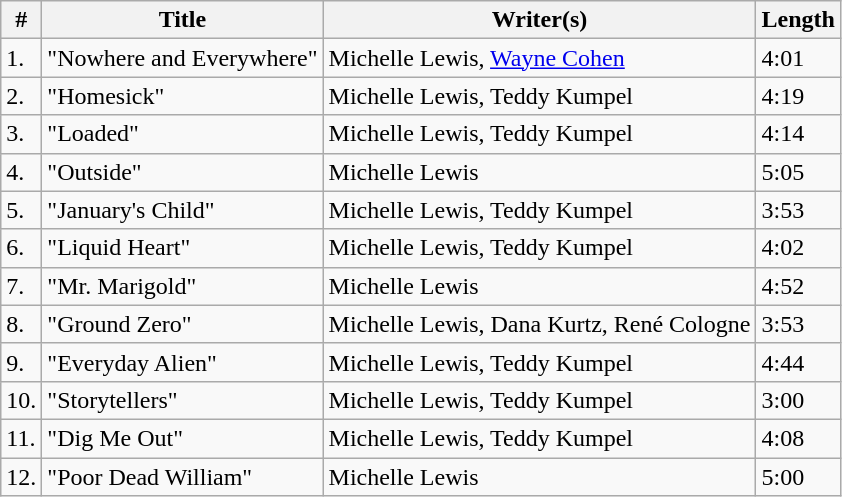<table class="wikitable">
<tr>
<th bgcolor="#ebf5ff">#</th>
<th bgcolor="#ebf5ff">Title</th>
<th bgcolor="#ebf5ff">Writer(s)</th>
<th bgcolor="#ebf5ff">Length</th>
</tr>
<tr>
<td>1.</td>
<td>"Nowhere and Everywhere"</td>
<td>Michelle Lewis, <a href='#'>Wayne Cohen</a></td>
<td>4:01</td>
</tr>
<tr>
<td>2.</td>
<td>"Homesick"</td>
<td>Michelle Lewis, Teddy Kumpel</td>
<td>4:19</td>
</tr>
<tr>
<td>3.</td>
<td>"Loaded"</td>
<td>Michelle Lewis, Teddy Kumpel</td>
<td>4:14</td>
</tr>
<tr>
<td>4.</td>
<td>"Outside"</td>
<td>Michelle Lewis</td>
<td>5:05</td>
</tr>
<tr>
<td>5.</td>
<td>"January's Child"</td>
<td>Michelle Lewis, Teddy Kumpel</td>
<td>3:53</td>
</tr>
<tr>
<td>6.</td>
<td>"Liquid Heart"</td>
<td>Michelle Lewis, Teddy Kumpel</td>
<td>4:02</td>
</tr>
<tr>
<td>7.</td>
<td>"Mr. Marigold"</td>
<td>Michelle Lewis</td>
<td>4:52</td>
</tr>
<tr>
<td>8.</td>
<td>"Ground Zero"</td>
<td>Michelle Lewis, Dana Kurtz, René Cologne</td>
<td>3:53</td>
</tr>
<tr>
<td>9.</td>
<td>"Everyday Alien"</td>
<td>Michelle Lewis, Teddy Kumpel</td>
<td>4:44</td>
</tr>
<tr>
<td>10.</td>
<td>"Storytellers"</td>
<td>Michelle Lewis, Teddy Kumpel</td>
<td>3:00</td>
</tr>
<tr>
<td>11.</td>
<td>"Dig Me Out"</td>
<td>Michelle Lewis, Teddy Kumpel</td>
<td>4:08</td>
</tr>
<tr>
<td>12.</td>
<td>"Poor Dead William"</td>
<td>Michelle Lewis</td>
<td>5:00</td>
</tr>
</table>
